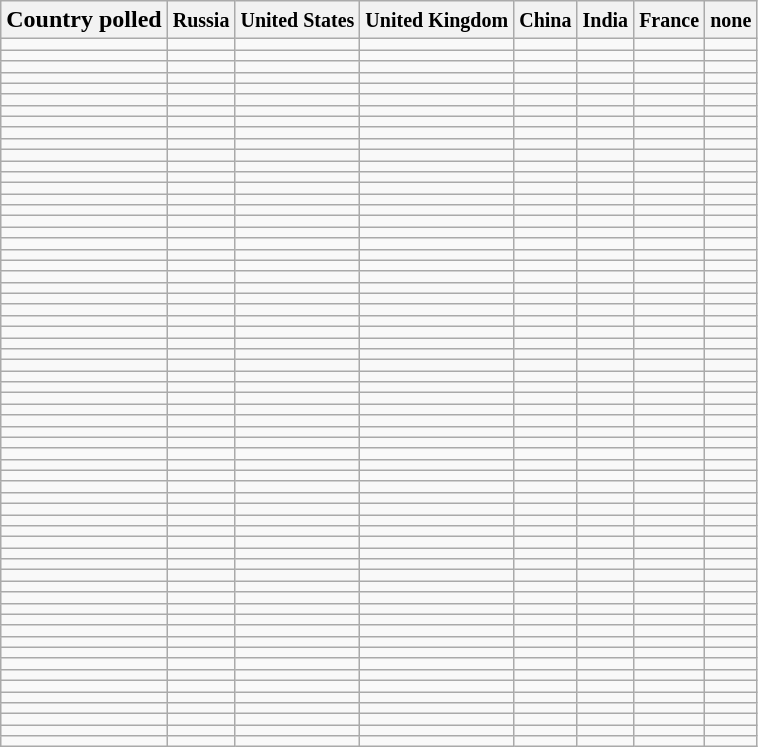<table class="wikitable sortable" style="border:1px black; float:center; margin-left:1em;">
<tr>
<th>Country polled</th>
<th><small>Russia</small></th>
<th><small>United States</small></th>
<th><small>United Kingdom</small></th>
<th><small>China</small></th>
<th><small>India</small></th>
<th><small>France</small></th>
<th><small>none</small></th>
</tr>
<tr>
<td></td>
<td></td>
<td></td>
<td></td>
<td></td>
<td></td>
<td></td>
<td></td>
</tr>
<tr>
<td></td>
<td></td>
<td></td>
<td></td>
<td></td>
<td></td>
<td></td>
<td></td>
</tr>
<tr>
<td></td>
<td></td>
<td></td>
<td></td>
<td></td>
<td></td>
<td></td>
<td></td>
</tr>
<tr>
<td></td>
<td></td>
<td></td>
<td></td>
<td></td>
<td></td>
<td></td>
<td></td>
</tr>
<tr>
<td></td>
<td></td>
<td></td>
<td></td>
<td></td>
<td></td>
<td></td>
<td></td>
</tr>
<tr>
<td></td>
<td></td>
<td></td>
<td></td>
<td></td>
<td></td>
<td></td>
<td></td>
</tr>
<tr>
<td></td>
<td></td>
<td></td>
<td></td>
<td></td>
<td></td>
<td></td>
<td></td>
</tr>
<tr>
<td></td>
<td></td>
<td></td>
<td></td>
<td></td>
<td></td>
<td></td>
<td></td>
</tr>
<tr>
<td></td>
<td></td>
<td></td>
<td></td>
<td></td>
<td></td>
<td></td>
<td></td>
</tr>
<tr>
<td></td>
<td></td>
<td></td>
<td></td>
<td></td>
<td></td>
<td></td>
<td></td>
</tr>
<tr>
<td></td>
<td></td>
<td></td>
<td></td>
<td></td>
<td></td>
<td></td>
<td></td>
</tr>
<tr>
<td></td>
<td></td>
<td></td>
<td></td>
<td></td>
<td></td>
<td></td>
<td></td>
</tr>
<tr>
<td></td>
<td></td>
<td></td>
<td></td>
<td></td>
<td></td>
<td></td>
<td></td>
</tr>
<tr>
<td></td>
<td></td>
<td></td>
<td></td>
<td></td>
<td></td>
<td></td>
<td></td>
</tr>
<tr>
<td></td>
<td></td>
<td></td>
<td></td>
<td></td>
<td></td>
<td></td>
<td></td>
</tr>
<tr>
<td></td>
<td></td>
<td></td>
<td></td>
<td></td>
<td></td>
<td></td>
<td></td>
</tr>
<tr>
<td></td>
<td></td>
<td></td>
<td></td>
<td></td>
<td></td>
<td></td>
<td></td>
</tr>
<tr>
<td></td>
<td></td>
<td></td>
<td></td>
<td></td>
<td></td>
<td></td>
<td></td>
</tr>
<tr>
<td></td>
<td></td>
<td></td>
<td></td>
<td></td>
<td></td>
<td></td>
<td></td>
</tr>
<tr>
<td></td>
<td></td>
<td></td>
<td></td>
<td></td>
<td></td>
<td></td>
<td></td>
</tr>
<tr>
<td></td>
<td></td>
<td></td>
<td></td>
<td></td>
<td></td>
<td></td>
<td></td>
</tr>
<tr>
<td></td>
<td></td>
<td></td>
<td></td>
<td></td>
<td></td>
<td></td>
<td></td>
</tr>
<tr>
<td></td>
<td></td>
<td></td>
<td></td>
<td></td>
<td></td>
<td></td>
<td></td>
</tr>
<tr>
<td></td>
<td></td>
<td></td>
<td></td>
<td></td>
<td></td>
<td></td>
<td></td>
</tr>
<tr>
<td></td>
<td></td>
<td></td>
<td></td>
<td></td>
<td></td>
<td></td>
<td></td>
</tr>
<tr>
<td></td>
<td></td>
<td></td>
<td></td>
<td></td>
<td></td>
<td></td>
<td></td>
</tr>
<tr>
<td></td>
<td></td>
<td></td>
<td></td>
<td></td>
<td></td>
<td></td>
<td></td>
</tr>
<tr>
<td></td>
<td></td>
<td></td>
<td></td>
<td></td>
<td></td>
<td></td>
<td></td>
</tr>
<tr>
<td></td>
<td></td>
<td></td>
<td></td>
<td></td>
<td></td>
<td></td>
<td></td>
</tr>
<tr>
<td></td>
<td></td>
<td></td>
<td></td>
<td></td>
<td></td>
<td></td>
<td></td>
</tr>
<tr>
<td></td>
<td></td>
<td></td>
<td></td>
<td></td>
<td></td>
<td></td>
<td></td>
</tr>
<tr>
<td></td>
<td></td>
<td></td>
<td></td>
<td></td>
<td></td>
<td></td>
<td></td>
</tr>
<tr>
<td></td>
<td></td>
<td></td>
<td></td>
<td></td>
<td></td>
<td></td>
<td></td>
</tr>
<tr>
<td></td>
<td></td>
<td></td>
<td></td>
<td></td>
<td></td>
<td></td>
<td></td>
</tr>
<tr>
<td></td>
<td></td>
<td></td>
<td></td>
<td></td>
<td></td>
<td></td>
<td></td>
</tr>
<tr>
<td></td>
<td></td>
<td></td>
<td></td>
<td></td>
<td></td>
<td></td>
<td></td>
</tr>
<tr>
<td></td>
<td></td>
<td></td>
<td></td>
<td></td>
<td></td>
<td></td>
<td></td>
</tr>
<tr>
<td></td>
<td></td>
<td></td>
<td></td>
<td></td>
<td></td>
<td></td>
<td></td>
</tr>
<tr>
<td></td>
<td></td>
<td></td>
<td></td>
<td></td>
<td></td>
<td></td>
<td></td>
</tr>
<tr>
<td></td>
<td></td>
<td></td>
<td></td>
<td></td>
<td></td>
<td></td>
<td></td>
</tr>
<tr>
<td></td>
<td></td>
<td></td>
<td></td>
<td></td>
<td></td>
<td></td>
<td></td>
</tr>
<tr>
<td></td>
<td></td>
<td></td>
<td></td>
<td></td>
<td></td>
<td></td>
<td></td>
</tr>
<tr>
<td></td>
<td></td>
<td></td>
<td></td>
<td></td>
<td></td>
<td></td>
<td></td>
</tr>
<tr>
<td></td>
<td></td>
<td></td>
<td></td>
<td></td>
<td></td>
<td></td>
<td></td>
</tr>
<tr>
<td></td>
<td></td>
<td></td>
<td></td>
<td></td>
<td></td>
<td></td>
<td></td>
</tr>
<tr>
<td></td>
<td></td>
<td></td>
<td></td>
<td></td>
<td></td>
<td></td>
<td></td>
</tr>
<tr>
<td></td>
<td></td>
<td></td>
<td></td>
<td></td>
<td></td>
<td></td>
<td></td>
</tr>
<tr>
<td></td>
<td></td>
<td></td>
<td></td>
<td></td>
<td></td>
<td></td>
<td></td>
</tr>
<tr>
<td></td>
<td></td>
<td></td>
<td></td>
<td></td>
<td></td>
<td></td>
<td></td>
</tr>
<tr>
<td></td>
<td></td>
<td></td>
<td></td>
<td></td>
<td></td>
<td></td>
<td></td>
</tr>
<tr>
<td></td>
<td></td>
<td></td>
<td></td>
<td></td>
<td></td>
<td></td>
<td></td>
</tr>
<tr>
<td></td>
<td></td>
<td></td>
<td></td>
<td></td>
<td></td>
<td></td>
<td></td>
</tr>
<tr>
<td></td>
<td></td>
<td></td>
<td></td>
<td></td>
<td></td>
<td></td>
<td></td>
</tr>
<tr>
<td></td>
<td></td>
<td></td>
<td></td>
<td></td>
<td></td>
<td></td>
<td></td>
</tr>
<tr>
<td></td>
<td></td>
<td></td>
<td></td>
<td></td>
<td></td>
<td></td>
<td></td>
</tr>
<tr>
<td></td>
<td></td>
<td></td>
<td></td>
<td></td>
<td></td>
<td></td>
<td></td>
</tr>
<tr>
<td></td>
<td></td>
<td></td>
<td></td>
<td></td>
<td></td>
<td></td>
<td></td>
</tr>
<tr>
<td></td>
<td></td>
<td></td>
<td></td>
<td></td>
<td></td>
<td></td>
<td></td>
</tr>
<tr>
<td></td>
<td></td>
<td></td>
<td></td>
<td></td>
<td></td>
<td></td>
<td></td>
</tr>
<tr>
<td></td>
<td></td>
<td></td>
<td></td>
<td></td>
<td></td>
<td></td>
<td></td>
</tr>
<tr>
<td></td>
<td></td>
<td></td>
<td></td>
<td></td>
<td></td>
<td></td>
<td></td>
</tr>
<tr>
<td></td>
<td></td>
<td></td>
<td></td>
<td></td>
<td></td>
<td></td>
<td></td>
</tr>
<tr>
<td></td>
<td></td>
<td></td>
<td></td>
<td></td>
<td></td>
<td></td>
<td></td>
</tr>
<tr>
<td></td>
<td></td>
<td></td>
<td></td>
<td></td>
<td></td>
<td></td>
<td></td>
</tr>
</table>
